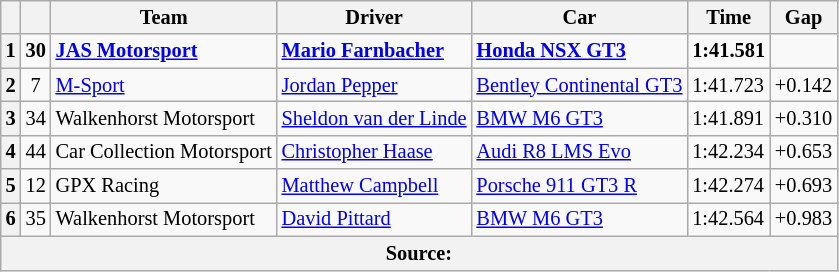<table class="wikitable" style="font-size: 85%">
<tr>
<th></th>
<th></th>
<th>Team</th>
<th>Driver</th>
<th>Car</th>
<th>Time</th>
<th>Gap</th>
</tr>
<tr>
<th>1</th>
<td align=center><strong>30</strong></td>
<td><strong> <a href='#'>JAS Motorsport</a></strong></td>
<td><strong> <a href='#'>Mario Farnbacher</a></strong></td>
<td><strong><a href='#'>Honda NSX GT3</a></strong></td>
<td><strong>1:41.581</strong></td>
<td></td>
</tr>
<tr>
<th>2</th>
<td align=center>7</td>
<td> <a href='#'>M-Sport</a></td>
<td> <a href='#'>Jordan Pepper</a></td>
<td><a href='#'>Bentley Continental GT3</a></td>
<td>1:41.723</td>
<td>+0.142</td>
</tr>
<tr>
<th>3</th>
<td align=center>34</td>
<td> Walkenhorst Motorsport</td>
<td> <a href='#'>Sheldon van der Linde</a></td>
<td><a href='#'>BMW M6 GT3</a></td>
<td>1:41.891</td>
<td>+0.310</td>
</tr>
<tr>
<th>4</th>
<td align=center>44</td>
<td> Car Collection Motorsport</td>
<td> <a href='#'>Christopher Haase</a></td>
<td><a href='#'>Audi R8 LMS Evo</a></td>
<td>1:42.234</td>
<td>+0.653</td>
</tr>
<tr>
<th>5</th>
<td align=center>12</td>
<td> GPX Racing</td>
<td> <a href='#'>Matthew Campbell</a></td>
<td><a href='#'>Porsche 911 GT3 R</a></td>
<td>1:42.274</td>
<td>+0.693</td>
</tr>
<tr>
<th>6</th>
<td align=center>35</td>
<td> Walkenhorst Motorsport</td>
<td> <a href='#'>David Pittard</a></td>
<td><a href='#'>BMW M6 GT3</a></td>
<td>1:42.564</td>
<td>+0.983</td>
</tr>
<tr>
<th colspan=7>Source:</th>
</tr>
</table>
